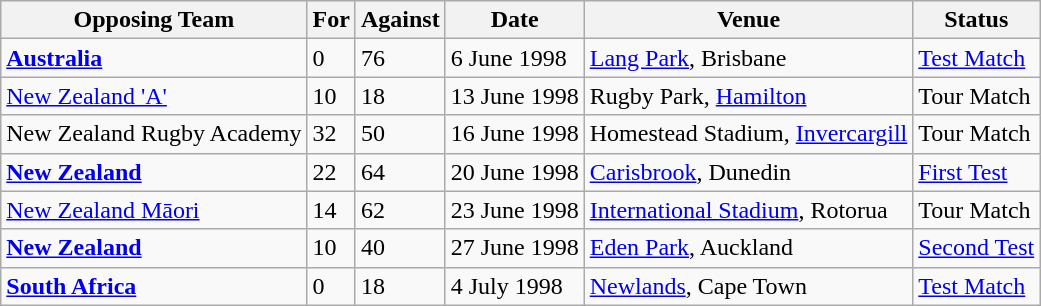<table class="wikitable">
<tr>
<th>Opposing Team</th>
<th>For</th>
<th>Against</th>
<th>Date</th>
<th>Venue</th>
<th>Status</th>
</tr>
<tr>
<td><strong><a href='#'>Australia</a></strong></td>
<td>0</td>
<td>76</td>
<td>6 June 1998</td>
<td><a href='#'>Lang Park</a>, Brisbane</td>
<td><a href='#'>Test Match</a></td>
</tr>
<tr>
<td><a href='#'>New Zealand 'A'</a></td>
<td>10</td>
<td>18</td>
<td>13 June 1998</td>
<td>Rugby Park, <a href='#'>Hamilton</a></td>
<td>Tour Match</td>
</tr>
<tr>
<td>New Zealand Rugby Academy</td>
<td>32</td>
<td>50</td>
<td>16 June 1998</td>
<td>Homestead Stadium, <a href='#'>Invercargill</a></td>
<td>Tour Match</td>
</tr>
<tr>
<td><strong><a href='#'>New Zealand</a></strong></td>
<td>22</td>
<td>64</td>
<td>20 June 1998</td>
<td><a href='#'>Carisbrook</a>, Dunedin</td>
<td><a href='#'>First Test</a></td>
</tr>
<tr>
<td><a href='#'>New Zealand Māori</a></td>
<td>14</td>
<td>62</td>
<td>23 June 1998</td>
<td><a href='#'>International Stadium</a>, Rotorua</td>
<td>Tour Match</td>
</tr>
<tr>
<td><strong><a href='#'>New Zealand</a></strong></td>
<td>10</td>
<td>40</td>
<td>27 June 1998</td>
<td><a href='#'>Eden Park</a>, Auckland</td>
<td><a href='#'>Second Test</a></td>
</tr>
<tr>
<td><strong><a href='#'>South Africa</a></strong></td>
<td>0</td>
<td>18</td>
<td>4 July 1998</td>
<td><a href='#'>Newlands</a>, Cape Town</td>
<td><a href='#'>Test Match</a></td>
</tr>
</table>
